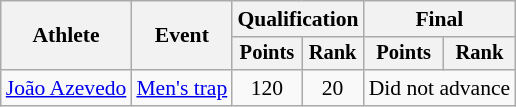<table class="wikitable" style="font-size:90%">
<tr>
<th rowspan="2">Athlete</th>
<th rowspan="2">Event</th>
<th colspan=2>Qualification</th>
<th colspan=2>Final</th>
</tr>
<tr style="font-size:95%">
<th>Points</th>
<th>Rank</th>
<th>Points</th>
<th>Rank</th>
</tr>
<tr align=center>
<td align=left><a href='#'>João Azevedo</a></td>
<td align=left><a href='#'>Men's trap</a></td>
<td>120</td>
<td>20</td>
<td colspan=2>Did not advance</td>
</tr>
</table>
